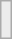<table class="wikitable" style="margin:1em auto">
<tr>
<td bgcolor="#ECECEC"><br></td>
</tr>
</table>
